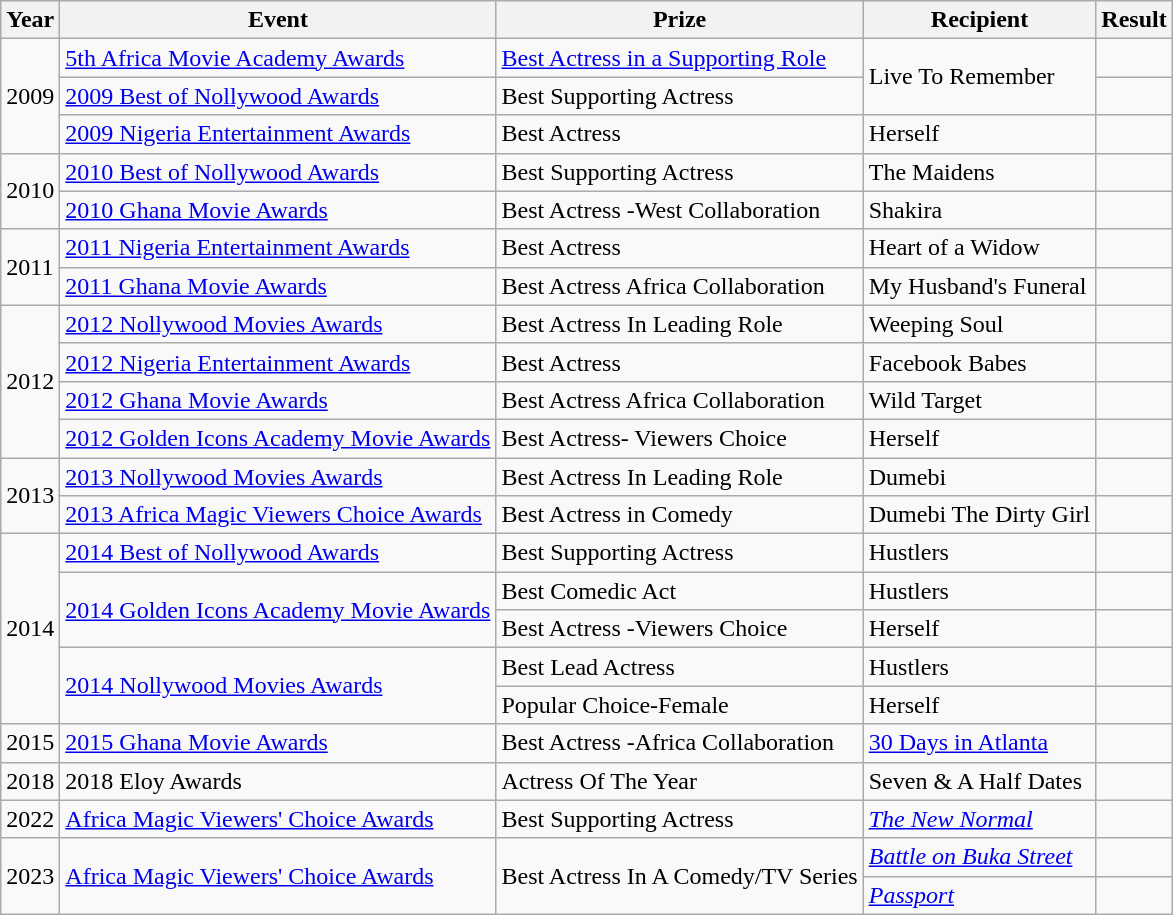<table class="wikitable">
<tr>
<th>Year</th>
<th>Event</th>
<th>Prize</th>
<th>Recipient</th>
<th>Result</th>
</tr>
<tr>
<td rowspan=3>2009</td>
<td><a href='#'>5th Africa Movie Academy Awards</a></td>
<td><a href='#'>Best Actress in a Supporting Role</a></td>
<td rowspan=2>Live To Remember</td>
<td></td>
</tr>
<tr>
<td><a href='#'>2009 Best of Nollywood Awards</a></td>
<td>Best Supporting Actress</td>
<td></td>
</tr>
<tr>
<td><a href='#'>2009 Nigeria Entertainment Awards</a></td>
<td>Best Actress</td>
<td>Herself</td>
<td></td>
</tr>
<tr>
<td rowspan=2>2010</td>
<td><a href='#'>2010 Best of Nollywood Awards</a></td>
<td>Best Supporting Actress</td>
<td>The Maidens</td>
<td></td>
</tr>
<tr>
<td><a href='#'>2010 Ghana Movie Awards</a></td>
<td>Best Actress -West Collaboration</td>
<td>Shakira</td>
<td></td>
</tr>
<tr>
<td rowspan=2>2011</td>
<td><a href='#'>2011 Nigeria Entertainment Awards</a></td>
<td>Best Actress</td>
<td>Heart of a Widow</td>
<td></td>
</tr>
<tr>
<td><a href='#'>2011 Ghana Movie Awards</a></td>
<td>Best Actress Africa Collaboration</td>
<td>My Husband's Funeral</td>
<td></td>
</tr>
<tr>
<td rowspan=4>2012</td>
<td><a href='#'>2012 Nollywood Movies Awards</a></td>
<td>Best Actress In Leading Role</td>
<td>Weeping Soul</td>
<td></td>
</tr>
<tr>
<td><a href='#'>2012 Nigeria Entertainment Awards</a></td>
<td>Best Actress</td>
<td>Facebook Babes</td>
<td></td>
</tr>
<tr>
<td><a href='#'>2012 Ghana Movie Awards</a></td>
<td>Best Actress Africa Collaboration</td>
<td>Wild Target</td>
<td></td>
</tr>
<tr>
<td><a href='#'>2012 Golden Icons Academy Movie Awards</a></td>
<td>Best Actress- Viewers Choice</td>
<td>Herself</td>
<td></td>
</tr>
<tr>
<td rowspan=2>2013</td>
<td><a href='#'>2013 Nollywood Movies Awards</a></td>
<td>Best Actress In Leading Role</td>
<td>Dumebi</td>
<td></td>
</tr>
<tr>
<td><a href='#'>2013 Africa Magic Viewers Choice Awards</a></td>
<td>Best Actress in Comedy</td>
<td>Dumebi The Dirty Girl</td>
<td></td>
</tr>
<tr>
<td rowspan=5>2014</td>
<td><a href='#'>2014 Best of Nollywood Awards</a></td>
<td>Best Supporting Actress</td>
<td>Hustlers</td>
<td></td>
</tr>
<tr>
<td rowspan=2><a href='#'>2014 Golden Icons Academy Movie Awards</a></td>
<td>Best Comedic Act</td>
<td>Hustlers</td>
<td></td>
</tr>
<tr>
<td>Best Actress -Viewers Choice</td>
<td>Herself</td>
<td></td>
</tr>
<tr>
<td rowspan=2><a href='#'>2014 Nollywood Movies Awards</a></td>
<td>Best Lead Actress</td>
<td>Hustlers</td>
<td></td>
</tr>
<tr>
<td>Popular Choice-Female</td>
<td>Herself</td>
<td></td>
</tr>
<tr>
<td>2015</td>
<td><a href='#'>2015 Ghana Movie Awards</a></td>
<td>Best Actress -Africa Collaboration</td>
<td><a href='#'>30 Days in Atlanta</a></td>
<td></td>
</tr>
<tr>
<td>2018</td>
<td>2018 Eloy Awards</td>
<td>Actress Of The Year</td>
<td>Seven & A Half Dates</td>
<td></td>
</tr>
<tr>
<td>2022</td>
<td><a href='#'>Africa Magic Viewers' Choice Awards</a></td>
<td>Best Supporting Actress</td>
<td><em><a href='#'>The New Normal</a></em></td>
<td></td>
</tr>
<tr>
<td rowspan="2">2023</td>
<td rowspan="2"><a href='#'>Africa Magic Viewers' Choice Awards</a></td>
<td rowspan="2">Best Actress In A Comedy/TV Series</td>
<td><em><a href='#'>Battle on Buka Street</a></em></td>
<td></td>
</tr>
<tr>
<td><em><a href='#'>Passport</a></em></td>
<td></td>
</tr>
</table>
